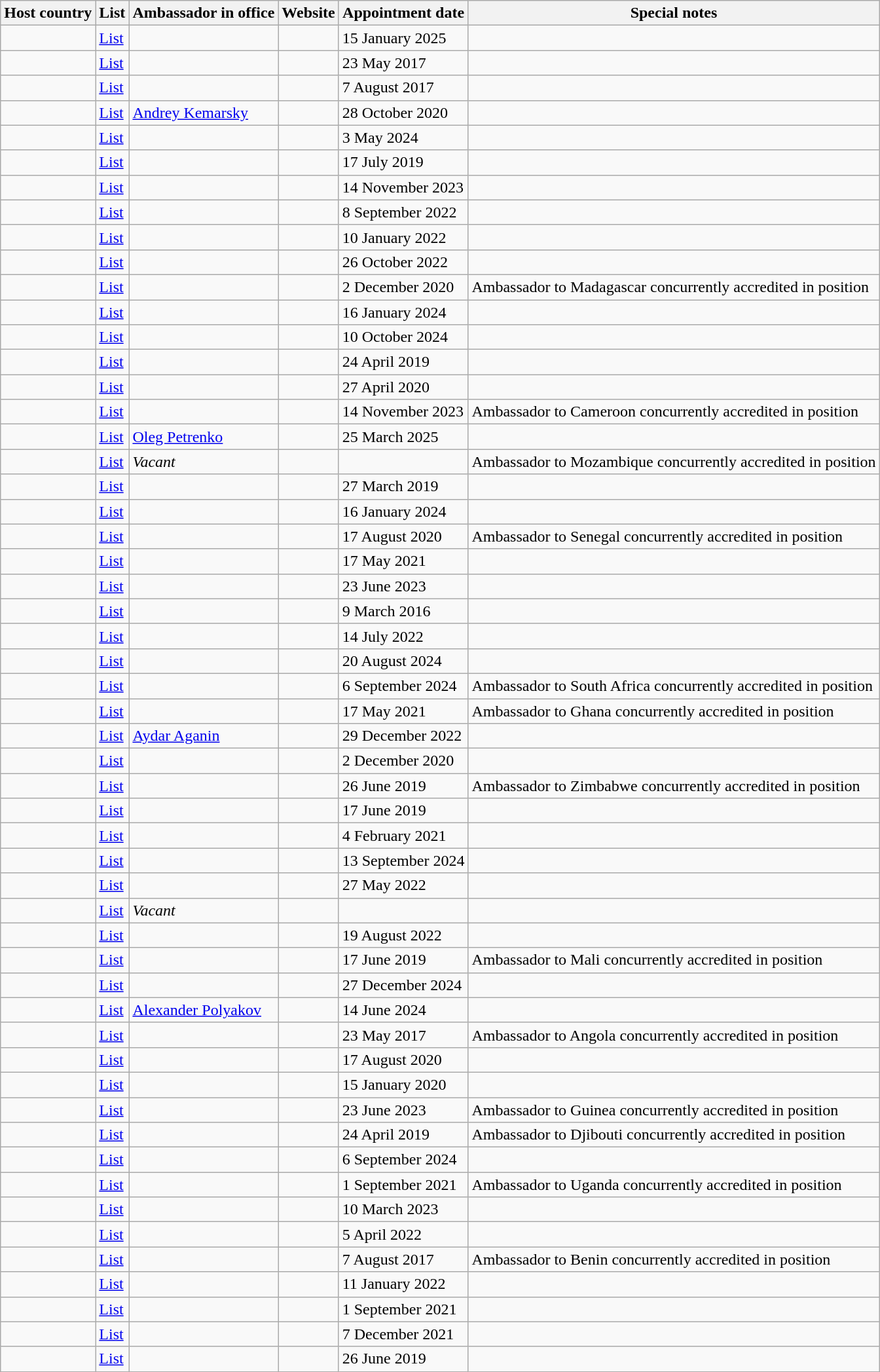<table class="wikitable sortable">
<tr>
<th>Host country</th>
<th>List</th>
<th>Ambassador in office</th>
<th>Website</th>
<th>Appointment date</th>
<th>Special notes</th>
</tr>
<tr>
<td></td>
<td><a href='#'>List</a></td>
<td></td>
<td></td>
<td>15 January 2025</td>
<td></td>
</tr>
<tr>
<td></td>
<td><a href='#'>List</a></td>
<td></td>
<td></td>
<td>23 May 2017</td>
<td></td>
</tr>
<tr>
<td></td>
<td><a href='#'>List</a></td>
<td></td>
<td></td>
<td>7 August 2017</td>
<td></td>
</tr>
<tr>
<td></td>
<td><a href='#'>List</a></td>
<td><a href='#'>Andrey Kemarsky</a></td>
<td></td>
<td>28 October 2020</td>
<td></td>
</tr>
<tr>
<td></td>
<td><a href='#'>List</a></td>
<td></td>
<td></td>
<td>3 May 2024</td>
<td></td>
</tr>
<tr>
<td></td>
<td><a href='#'>List</a></td>
<td></td>
<td></td>
<td>17 July 2019</td>
<td></td>
</tr>
<tr>
<td></td>
<td><a href='#'>List</a></td>
<td></td>
<td></td>
<td>14 November 2023</td>
<td></td>
</tr>
<tr>
<td></td>
<td><a href='#'>List</a></td>
<td></td>
<td></td>
<td>8 September 2022</td>
<td></td>
</tr>
<tr>
<td></td>
<td><a href='#'>List</a></td>
<td></td>
<td></td>
<td>10 January 2022</td>
<td></td>
</tr>
<tr>
<td></td>
<td><a href='#'>List</a></td>
<td></td>
<td></td>
<td>26 October 2022</td>
<td></td>
</tr>
<tr>
<td></td>
<td><a href='#'>List</a></td>
<td></td>
<td></td>
<td>2 December 2020</td>
<td>Ambassador to Madagascar concurrently accredited in position</td>
</tr>
<tr>
<td></td>
<td><a href='#'>List</a></td>
<td></td>
<td></td>
<td>16 January 2024</td>
<td></td>
</tr>
<tr>
<td></td>
<td><a href='#'>List</a></td>
<td></td>
<td></td>
<td>10 October 2024</td>
<td></td>
</tr>
<tr>
<td></td>
<td><a href='#'>List</a></td>
<td></td>
<td></td>
<td>24 April 2019</td>
<td></td>
</tr>
<tr>
<td></td>
<td><a href='#'>List</a></td>
<td></td>
<td></td>
<td>27 April 2020</td>
<td></td>
</tr>
<tr>
<td></td>
<td><a href='#'>List</a></td>
<td></td>
<td></td>
<td>14 November 2023</td>
<td>Ambassador to Cameroon concurrently accredited in position</td>
</tr>
<tr>
<td></td>
<td><a href='#'>List</a></td>
<td><a href='#'>Oleg Petrenko</a></td>
<td></td>
<td>25 March 2025</td>
<td></td>
</tr>
<tr>
<td></td>
<td><a href='#'>List</a></td>
<td><em>Vacant</em></td>
<td></td>
<td></td>
<td>Ambassador to Mozambique concurrently accredited in position</td>
</tr>
<tr>
<td></td>
<td><a href='#'>List</a></td>
<td></td>
<td></td>
<td>27 March 2019</td>
<td></td>
</tr>
<tr>
<td></td>
<td><a href='#'>List</a></td>
<td></td>
<td></td>
<td>16 January 2024</td>
<td></td>
</tr>
<tr>
<td></td>
<td><a href='#'>List</a></td>
<td></td>
<td></td>
<td>17 August 2020</td>
<td>Ambassador to Senegal concurrently accredited in position</td>
</tr>
<tr>
<td></td>
<td><a href='#'>List</a></td>
<td></td>
<td></td>
<td>17 May 2021</td>
<td></td>
</tr>
<tr>
<td></td>
<td><a href='#'>List</a></td>
<td></td>
<td></td>
<td>23 June 2023</td>
<td></td>
</tr>
<tr>
<td></td>
<td><a href='#'>List</a></td>
<td></td>
<td></td>
<td>9 March 2016</td>
<td></td>
</tr>
<tr>
<td></td>
<td><a href='#'>List</a></td>
<td></td>
<td></td>
<td>14 July 2022</td>
<td></td>
</tr>
<tr>
<td></td>
<td><a href='#'>List</a></td>
<td></td>
<td></td>
<td>20 August 2024</td>
<td></td>
</tr>
<tr>
<td></td>
<td><a href='#'>List</a></td>
<td></td>
<td></td>
<td>6 September 2024</td>
<td>Ambassador to South Africa concurrently accredited in position</td>
</tr>
<tr>
<td></td>
<td><a href='#'>List</a></td>
<td></td>
<td></td>
<td>17 May 2021</td>
<td>Ambassador to Ghana concurrently accredited in position</td>
</tr>
<tr>
<td></td>
<td><a href='#'>List</a></td>
<td><a href='#'>Aydar Aganin</a></td>
<td></td>
<td>29 December 2022</td>
<td></td>
</tr>
<tr>
<td></td>
<td><a href='#'>List</a></td>
<td></td>
<td></td>
<td>2 December 2020</td>
<td></td>
</tr>
<tr>
<td></td>
<td><a href='#'>List</a></td>
<td></td>
<td></td>
<td>26 June 2019</td>
<td>Ambassador to Zimbabwe concurrently accredited in position</td>
</tr>
<tr>
<td></td>
<td><a href='#'>List</a></td>
<td></td>
<td></td>
<td>17 June 2019</td>
<td></td>
</tr>
<tr>
<td></td>
<td><a href='#'>List</a></td>
<td></td>
<td></td>
<td>4 February 2021</td>
<td></td>
</tr>
<tr>
<td></td>
<td><a href='#'>List</a></td>
<td></td>
<td></td>
<td>13 September 2024</td>
<td></td>
</tr>
<tr>
<td></td>
<td><a href='#'>List</a></td>
<td></td>
<td></td>
<td>27 May 2022</td>
<td></td>
</tr>
<tr>
<td></td>
<td><a href='#'>List</a></td>
<td><em>Vacant</em></td>
<td></td>
<td></td>
<td></td>
</tr>
<tr>
<td></td>
<td><a href='#'>List</a></td>
<td></td>
<td></td>
<td>19 August 2022</td>
<td></td>
</tr>
<tr>
<td></td>
<td><a href='#'>List</a></td>
<td></td>
<td></td>
<td>17 June 2019</td>
<td>Ambassador to Mali concurrently accredited in position</td>
</tr>
<tr>
<td></td>
<td><a href='#'>List</a></td>
<td></td>
<td></td>
<td>27 December 2024</td>
<td></td>
</tr>
<tr>
<td></td>
<td><a href='#'>List</a></td>
<td><a href='#'>Alexander Polyakov</a></td>
<td></td>
<td>14 June 2024</td>
<td></td>
</tr>
<tr>
<td></td>
<td><a href='#'>List</a></td>
<td></td>
<td></td>
<td>23 May 2017</td>
<td>Ambassador to Angola concurrently accredited in position</td>
</tr>
<tr>
<td></td>
<td><a href='#'>List</a></td>
<td></td>
<td></td>
<td>17 August 2020</td>
<td></td>
</tr>
<tr>
<td></td>
<td><a href='#'>List</a></td>
<td></td>
<td></td>
<td>15 January 2020</td>
<td></td>
</tr>
<tr>
<td></td>
<td><a href='#'>List</a></td>
<td></td>
<td></td>
<td>23 June 2023</td>
<td>Ambassador to Guinea concurrently accredited in position</td>
</tr>
<tr>
<td></td>
<td><a href='#'>List</a></td>
<td></td>
<td></td>
<td>24 April 2019</td>
<td>Ambassador to Djibouti concurrently accredited in position</td>
</tr>
<tr>
<td></td>
<td><a href='#'>List</a></td>
<td></td>
<td></td>
<td>6 September 2024</td>
<td></td>
</tr>
<tr>
<td></td>
<td><a href='#'>List</a></td>
<td></td>
<td></td>
<td>1 September 2021</td>
<td>Ambassador to Uganda concurrently accredited in position</td>
</tr>
<tr>
<td></td>
<td><a href='#'>List</a></td>
<td></td>
<td></td>
<td>10 March 2023</td>
<td></td>
</tr>
<tr>
<td></td>
<td><a href='#'>List</a></td>
<td></td>
<td></td>
<td>5 April 2022</td>
<td></td>
</tr>
<tr>
<td></td>
<td><a href='#'>List</a></td>
<td></td>
<td></td>
<td>7 August 2017</td>
<td>Ambassador to Benin concurrently accredited in position</td>
</tr>
<tr>
<td></td>
<td><a href='#'>List</a></td>
<td></td>
<td></td>
<td>11 January 2022</td>
<td></td>
</tr>
<tr>
<td></td>
<td><a href='#'>List</a></td>
<td></td>
<td></td>
<td>1 September 2021</td>
<td></td>
</tr>
<tr>
<td></td>
<td><a href='#'>List</a></td>
<td></td>
<td></td>
<td>7 December 2021</td>
<td></td>
</tr>
<tr>
<td></td>
<td><a href='#'>List</a></td>
<td></td>
<td></td>
<td>26 June 2019</td>
<td></td>
</tr>
</table>
